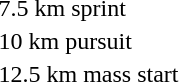<table>
<tr>
<td>7.5 km sprint<br></td>
<td></td>
<td></td>
<td></td>
</tr>
<tr>
<td>10 km pursuit<br></td>
<td></td>
<td></td>
<td></td>
</tr>
<tr>
<td>12.5 km mass start<br></td>
<td></td>
<td></td>
<td></td>
</tr>
</table>
